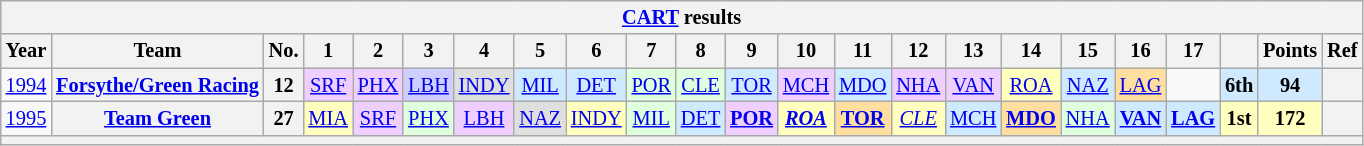<table class="wikitable" style="text-align:center; font-size:85%">
<tr>
<th colspan=23><a href='#'>CART</a> results</th>
</tr>
<tr>
<th scope="col">Year</th>
<th scope="col">Team</th>
<th scope="col">No.</th>
<th scope="col">1</th>
<th scope="col">2</th>
<th scope="col">3</th>
<th scope="col">4</th>
<th scope="col">5</th>
<th scope="col">6</th>
<th scope="col">7</th>
<th scope="col">8</th>
<th scope="col">9</th>
<th scope="col">10</th>
<th scope="col">11</th>
<th scope="col">12</th>
<th scope="col">13</th>
<th scope="col">14</th>
<th scope="col">15</th>
<th scope="col">16</th>
<th scope="col">17</th>
<th scope="col"></th>
<th scope="col">Points</th>
<th scope="col">Ref</th>
</tr>
<tr>
<td><a href='#'>1994</a></td>
<th nowrap><a href='#'>Forsythe/Green Racing</a></th>
<th>12</th>
<td style="background:#efcfff;"><a href='#'>SRF</a><br></td>
<td style="background:#efcfff;"><a href='#'>PHX</a><br></td>
<td style="background:#cfcfff;"><a href='#'>LBH</a><br></td>
<td style="background:#dfdfdf;"><a href='#'>INDY</a><br></td>
<td style="background:#cfeaff;"><a href='#'>MIL</a><br></td>
<td style="background:#cfeaff;"><a href='#'>DET</a><br></td>
<td style="background:#dfffdf;"><a href='#'>POR</a><br></td>
<td style="background:#dfffdf;"><a href='#'>CLE</a><br></td>
<td style="background:#cfeaff;"><a href='#'>TOR</a><br></td>
<td style="background:#efcfff;"><a href='#'>MCH</a><br></td>
<td style="background:#cfeaff;"><a href='#'>MDO</a><br></td>
<td style="background:#efcfff;"><a href='#'>NHA</a><br></td>
<td style="background:#efcfff;"><a href='#'>VAN</a><br></td>
<td style="background:#ffffbf;"><a href='#'>ROA</a><br></td>
<td style="background:#cfeaff;"><a href='#'>NAZ</a><br></td>
<td style="background:#ffdf9f;"><a href='#'>LAG</a><br></td>
<td></td>
<th style="background:#cfeaff;">6th</th>
<th style="background:#cfeaff;">94</th>
<th></th>
</tr>
<tr>
<td><a href='#'>1995</a></td>
<th nowrap><a href='#'>Team Green</a></th>
<th>27</th>
<td style="background:#ffffbf;"><a href='#'>MIA</a><br></td>
<td style="background:#efcfff;"><a href='#'>SRF</a><br></td>
<td style="background:#dfffdf;"><a href='#'>PHX</a><br></td>
<td style="background:#efcfff;"><a href='#'>LBH</a><br></td>
<td style="background:#dfdfdf;"><a href='#'>NAZ</a><br></td>
<td style="background:#ffffbf;"><a href='#'>INDY</a><br></td>
<td style="background:#dfffdf;"><a href='#'>MIL</a><br></td>
<td style="background:#cfeaff;"><a href='#'>DET</a><br></td>
<td style="background:#efcfff;"><strong><a href='#'>POR</a></strong><br></td>
<td style="background:#ffffbf;"><strong><em><a href='#'>ROA</a></em></strong><br></td>
<td style="background:#ffdf9f;"><strong><a href='#'>TOR</a></strong><br></td>
<td style="background:#ffffbf;"><em><a href='#'>CLE</a></em><br></td>
<td style="background:#cfeaff;"><a href='#'>MCH</a><br></td>
<td style="background:#ffdf9f;"><strong><a href='#'>MDO</a></strong><br></td>
<td style="background:#dfffdf;"><a href='#'>NHA</a><br></td>
<td style="background:#cfeaff;"><strong><a href='#'>VAN</a></strong><br></td>
<td style="background:#cfeaff;"><strong><a href='#'>LAG</a></strong><br></td>
<th style="background:#ffffbf;">1st</th>
<th style="background:#ffffbf;">172</th>
<th></th>
</tr>
<tr>
<th colspan="23"></th>
</tr>
</table>
